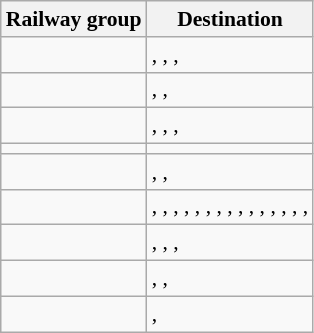<table class="wikitable sortable" style="font-size: 90%">
<tr>
<th>Railway group</th>
<th>Destination</th>
</tr>
<tr>
<td></td>
<td>, , , </td>
</tr>
<tr>
<td></td>
<td>, , </td>
</tr>
<tr>
<td></td>
<td>, , , </td>
</tr>
<tr>
<td></td>
<td></td>
</tr>
<tr>
<td></td>
<td>, , </td>
</tr>
<tr>
<td></td>
<td>, , , , , , , , , , , , , , , </td>
</tr>
<tr>
<td></td>
<td>, , , </td>
</tr>
<tr>
<td></td>
<td>, , </td>
</tr>
<tr>
<td></td>
<td>, </td>
</tr>
</table>
